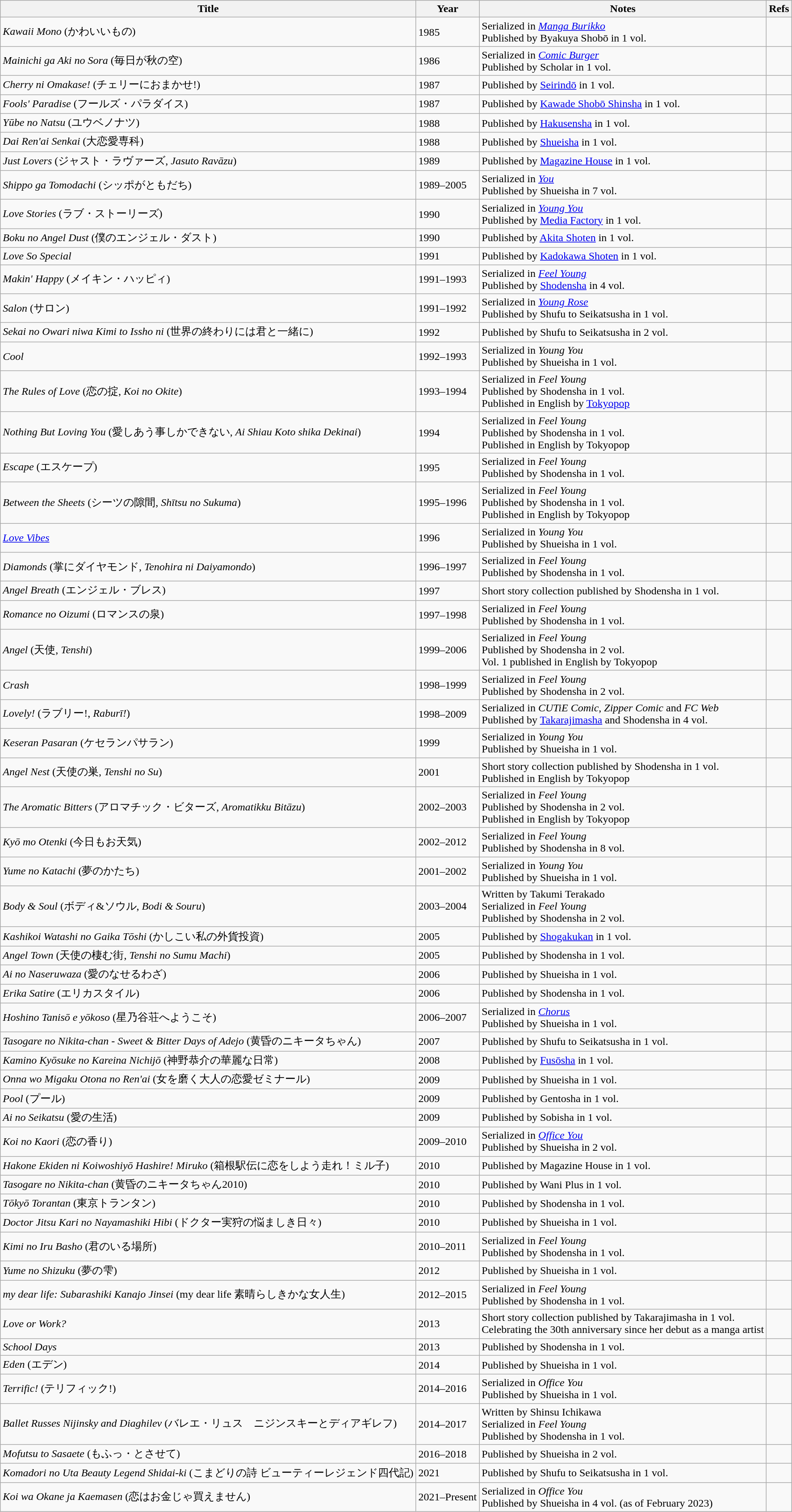<table class="wikitable sortable">
<tr>
<th>Title</th>
<th>Year</th>
<th>Notes</th>
<th>Refs</th>
</tr>
<tr>
<td><em>Kawaii Mono</em> (かわいいもの)</td>
<td>1985</td>
<td>Serialized in <em><a href='#'>Manga Burikko</a></em><br>Published by Byakuya Shobō in 1 vol.</td>
<td></td>
</tr>
<tr>
<td><em>Mainichi ga Aki no Sora</em> (毎日が秋の空)</td>
<td>1986</td>
<td>Serialized in <em><a href='#'>Comic Burger</a></em><br>Published by Scholar in 1 vol.</td>
<td></td>
</tr>
<tr>
<td><em>Cherry ni Omakase!</em> (チェリーにおまかせ!)</td>
<td>1987</td>
<td>Published by <a href='#'>Seirindō</a> in 1 vol.</td>
<td></td>
</tr>
<tr>
<td><em>Fools' Paradise</em> (フールズ・パラダイス)</td>
<td>1987</td>
<td>Published by <a href='#'>Kawade Shobō Shinsha</a> in 1 vol.</td>
<td></td>
</tr>
<tr>
<td><em>Yūbe no Natsu</em> (ユウベノナツ)</td>
<td>1988</td>
<td>Published by <a href='#'>Hakusensha</a> in 1 vol.</td>
<td></td>
</tr>
<tr>
<td><em>Dai Ren'ai Senkai</em> (大恋愛専科)</td>
<td>1988</td>
<td>Published by <a href='#'>Shueisha</a> in 1 vol.</td>
<td></td>
</tr>
<tr>
<td><em>Just Lovers</em> (ジャスト・ラヴァーズ, <em>Jasuto Ravāzu</em>)</td>
<td>1989</td>
<td>Published by <a href='#'>Magazine House</a> in 1 vol.</td>
<td></td>
</tr>
<tr>
<td><em>Shippo ga Tomodachi</em> (シッポがともだち)</td>
<td>1989–2005</td>
<td>Serialized in <em><a href='#'>You</a></em><br>Published by Shueisha in 7 vol.</td>
<td></td>
</tr>
<tr>
<td><em>Love Stories</em> (ラブ・ストーリーズ)</td>
<td>1990</td>
<td>Serialized in <em><a href='#'>Young You</a></em><br>Published by <a href='#'>Media Factory</a> in 1 vol.</td>
<td></td>
</tr>
<tr>
<td><em>Boku no Angel Dust</em> (僕のエンジェル・ダスト)</td>
<td>1990</td>
<td>Published by <a href='#'>Akita Shoten</a> in 1 vol.</td>
<td></td>
</tr>
<tr>
<td><em>Love So Special</em></td>
<td>1991</td>
<td>Published by <a href='#'>Kadokawa Shoten</a> in 1 vol.</td>
<td></td>
</tr>
<tr>
<td><em>Makin' Happy</em> (メイキン・ハッピィ)</td>
<td>1991–1993</td>
<td>Serialized in <em><a href='#'>Feel Young</a></em><br>Published by <a href='#'>Shodensha</a> in 4 vol.</td>
<td></td>
</tr>
<tr>
<td><em>Salon</em> (サロン)</td>
<td>1991–1992</td>
<td>Serialized in <em><a href='#'>Young Rose</a></em><br>Published by Shufu to Seikatsusha in 1 vol.</td>
<td></td>
</tr>
<tr>
<td><em>Sekai no Owari niwa Kimi to Issho ni</em> (世界の終わりには君と一緒に)</td>
<td>1992</td>
<td>Published by Shufu to Seikatsusha in 2 vol.</td>
<td></td>
</tr>
<tr>
<td><em>Cool</em></td>
<td>1992–1993</td>
<td>Serialized in <em>Young You</em><br>Published by Shueisha in 1 vol.</td>
<td></td>
</tr>
<tr>
<td><em>The Rules of Love</em> (恋の掟, <em>Koi no Okite</em>)</td>
<td>1993–1994</td>
<td>Serialized in <em>Feel Young</em><br>Published by Shodensha in 1 vol.<br>Published in English by <a href='#'>Tokyopop</a></td>
<td></td>
</tr>
<tr>
<td><em>Nothing But Loving You</em> (愛しあう事しかできない,<em> Ai Shiau Koto shika Dekinai</em>)</td>
<td>1994</td>
<td>Serialized in <em>Feel Young</em><br>Published by Shodensha in 1 vol.<br>Published in English by Tokyopop</td>
<td></td>
</tr>
<tr>
<td><em>Escape</em> (エスケープ)</td>
<td>1995</td>
<td>Serialized in <em>Feel Young</em><br>Published by Shodensha in 1 vol.</td>
<td></td>
</tr>
<tr>
<td><em>Between the Sheets</em> (シーツの隙間, <em>Shītsu no Sukuma</em>)</td>
<td>1995–1996</td>
<td>Serialized in <em>Feel Young</em><br>Published by Shodensha in 1 vol.<br>Published in English by Tokyopop</td>
<td></td>
</tr>
<tr>
<td><em><a href='#'>Love Vibes</a></em></td>
<td>1996</td>
<td>Serialized in <em>Young You</em><br>Published by Shueisha in 1 vol.</td>
<td></td>
</tr>
<tr>
<td><em>Diamonds</em> (掌にダイヤモンド, <em>Tenohira ni Daiyamondo</em>)</td>
<td>1996–1997</td>
<td>Serialized in <em>Feel Young</em><br>Published by Shodensha in 1 vol.</td>
<td></td>
</tr>
<tr>
<td><em>Angel Breath</em> (エンジェル・ブレス)</td>
<td>1997</td>
<td>Short story collection published by Shodensha in 1 vol.</td>
<td></td>
</tr>
<tr>
<td><em>Romance no Oizumi</em> (ロマンスの泉)</td>
<td>1997–1998</td>
<td>Serialized in <em>Feel Young</em><br>Published by Shodensha in 1 vol.</td>
<td></td>
</tr>
<tr>
<td><em>Angel</em> (天使, <em>Tenshi</em>)</td>
<td>1999–2006</td>
<td>Serialized in <em>Feel Young</em><br>Published by Shodensha in 2 vol.<br>Vol. 1 published in English by Tokyopop</td>
<td></td>
</tr>
<tr>
<td><em>Crash</em></td>
<td>1998–1999</td>
<td>Serialized in <em>Feel Young</em><br>Published by Shodensha in 2 vol.</td>
<td></td>
</tr>
<tr>
<td><em>Lovely!</em> (ラブリー!, <em>Raburī!</em>)</td>
<td>1998–2009</td>
<td>Serialized in <em>CUTiE Comic</em>, <em>Zipper Comic</em> and <em>FC Web</em><br>Published by <a href='#'>Takarajimasha</a> and Shodensha in 4 vol.</td>
<td></td>
</tr>
<tr>
<td><em>Keseran Pasaran</em> (ケセランパサラン)</td>
<td>1999</td>
<td>Serialized in <em>Young You</em><br>Published by Shueisha in 1 vol.</td>
<td></td>
</tr>
<tr>
<td><em>Angel Nest</em> (天使の巣, <em>Tenshi no Su</em>)</td>
<td>2001</td>
<td>Short story collection published by Shodensha in 1 vol.<br>Published in English by Tokyopop</td>
<td></td>
</tr>
<tr>
<td><em>The Aromatic Bitters</em> (アロマチック・ビターズ, <em>Aromatikku Bitāzu</em>)</td>
<td>2002–2003</td>
<td>Serialized in <em>Feel Young</em><br>Published by Shodensha in 2 vol.<br>Published in English by Tokyopop</td>
<td></td>
</tr>
<tr>
<td><em>Kyō mo Otenki</em> (今日もお天気)</td>
<td>2002–2012</td>
<td>Serialized in <em>Feel Young</em><br>Published by Shodensha in 8 vol.</td>
<td></td>
</tr>
<tr>
<td><em>Yume no Katachi</em> (夢のかたち)</td>
<td>2001–2002</td>
<td>Serialized in <em>Young You</em><br>Published by Shueisha in 1 vol.</td>
<td></td>
</tr>
<tr>
<td><em>Body & Soul</em> (ボディ&ソウル, <em>Bodi & Souru</em>)</td>
<td>2003–2004</td>
<td>Written by Takumi Terakado<br>Serialized in <em>Feel Young</em><br>Published by Shodensha in 2 vol.</td>
<td></td>
</tr>
<tr>
<td><em>Kashikoi Watashi no Gaika Tōshi</em> (かしこい私の外貨投資)</td>
<td>2005</td>
<td>Published by <a href='#'>Shogakukan</a> in 1 vol.</td>
<td></td>
</tr>
<tr>
<td><em>Angel Town</em> (天使の棲む街, <em>Tenshi no Sumu Machi</em>)</td>
<td>2005</td>
<td>Published by Shodensha in 1 vol.</td>
<td></td>
</tr>
<tr>
<td><em>Ai no Naseruwaza</em> (愛のなせるわざ)</td>
<td>2006</td>
<td>Published by Shueisha in 1 vol.</td>
<td></td>
</tr>
<tr>
<td><em>Erika Satire</em> (エリカスタイル)</td>
<td>2006</td>
<td>Published by Shodensha in 1 vol.</td>
<td></td>
</tr>
<tr>
<td><em>Hoshino Tanisō e yōkoso</em> (星乃谷荘へようこそ)</td>
<td>2006–2007</td>
<td>Serialized in <em><a href='#'>Chorus</a></em><br>Published by Shueisha in 1 vol.</td>
<td></td>
</tr>
<tr>
<td><em>Tasogare no Nikita-chan - Sweet & Bitter Days of Adejo</em> (黄昏のニキータちゃん)</td>
<td>2007</td>
<td>Published by Shufu to Seikatsusha in 1 vol.</td>
<td></td>
</tr>
<tr>
<td><em>Kamino Kyōsuke no Kareina Nichijō</em> (神野恭介の華麗な日常)</td>
<td>2008</td>
<td>Published by <a href='#'>Fusōsha</a> in 1 vol.</td>
<td></td>
</tr>
<tr>
<td><em>Onna wo Migaku Otona no Ren'ai</em> (女を磨く大人の恋愛ゼミナール)</td>
<td>2009</td>
<td>Published by Shueisha in 1 vol.</td>
<td></td>
</tr>
<tr>
<td><em>Pool</em> (プール)</td>
<td>2009</td>
<td>Published by Gentosha in 1 vol.</td>
<td></td>
</tr>
<tr>
<td><em>Ai no Seikatsu</em> (愛の生活)</td>
<td>2009</td>
<td>Published by Sobisha in 1 vol.</td>
<td></td>
</tr>
<tr>
<td><em>Koi no Kaori</em> (恋の香り)</td>
<td>2009–2010</td>
<td>Serialized in <em><a href='#'>Office You</a></em><br>Published by Shueisha in 2 vol.</td>
<td></td>
</tr>
<tr>
<td><em>Hakone Ekiden ni Koiwoshiyō Hashire! Miruko</em> (箱根駅伝に恋をしよう走れ！ミル子)</td>
<td>2010</td>
<td>Published by Magazine House in 1 vol.</td>
</tr>
<tr>
<td><em>Tasogare no Nikita-chan</em> (黄昏のニキータちゃん2010)</td>
<td>2010</td>
<td>Published by Wani Plus in 1 vol.</td>
<td></td>
</tr>
<tr>
<td><em>Tōkyō Torantan</em> (東京トランタン)</td>
<td>2010</td>
<td>Published by Shodensha in 1 vol.</td>
<td></td>
</tr>
<tr>
<td><em>Doctor Jitsu Kari no Nayamashiki Hibi</em> (ドクター実狩の悩ましき日々)</td>
<td>2010</td>
<td>Published by Shueisha in 1 vol.</td>
<td></td>
</tr>
<tr>
<td><em>Kimi no Iru Basho</em> (君のいる場所)</td>
<td>2010–2011</td>
<td>Serialized in <em>Feel Young</em><br>Published by Shodensha in 1 vol.</td>
<td></td>
</tr>
<tr>
<td><em>Yume no Shizuku</em> (夢の雫)</td>
<td>2012</td>
<td>Published by Shueisha in 1 vol.</td>
<td></td>
</tr>
<tr>
<td><em>my dear life: Subarashiki Kanajo Jinsei</em> (my dear life 素晴らしきかな女人生)</td>
<td>2012–2015</td>
<td>Serialized in <em>Feel Young</em><br>Published by Shodensha in 1 vol.</td>
<td></td>
</tr>
<tr>
<td><em>Love or Work?</em></td>
<td>2013</td>
<td>Short story collection published by Takarajimasha in 1 vol.<br>Celebrating the 30th anniversary since her debut as a manga artist</td>
<td></td>
</tr>
<tr>
<td><em>School Days</em></td>
<td>2013</td>
<td>Published by Shodensha in 1 vol.</td>
<td></td>
</tr>
<tr>
<td><em>Eden</em> (エデン)</td>
<td>2014</td>
<td>Published by Shueisha in 1 vol.</td>
<td></td>
</tr>
<tr>
<td><em>Terrific!</em> (テリフィック!)</td>
<td>2014–2016</td>
<td>Serialized in <em>Office You</em><br>Published by Shueisha in 1 vol.</td>
<td></td>
</tr>
<tr>
<td><em>Ballet Russes Nijinsky and Diaghilev</em> (バレエ・リュス　ニジンスキーとディアギレフ)</td>
<td>2014–2017</td>
<td>Written by Shinsu Ichikawa <br>Serialized in <em>Feel Young</em><br>Published by Shodensha in 1 vol.</td>
<td></td>
</tr>
<tr>
<td><em>Mofutsu to Sasaete</em> (もふっ・とさせて)</td>
<td>2016–2018</td>
<td>Published by Shueisha in 2 vol.</td>
<td></td>
</tr>
<tr>
<td><em>Komadori no Uta Beauty Legend Shidai-ki</em> (こまどりの詩 ビューティーレジェンド四代記)</td>
<td>2021</td>
<td>Published by Shufu to Seikatsusha in 1 vol.</td>
<td></td>
</tr>
<tr>
<td><em>Koi wa Okane ja Kaemasen</em> (恋はお金じゃ買えません)</td>
<td>2021–Present</td>
<td>Serialized in <em>Office You</em><br>Published by Shueisha in 4 vol. (as of February 2023)</td>
<td></td>
</tr>
</table>
